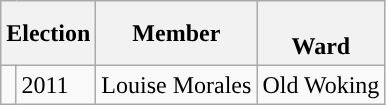<table class="wikitable">
<tr>
<th colspan="2">Election</th>
<th>Member</th>
<th><br>Ward</th>
</tr>
<tr>
<td style="background-color: "></td>
<td>2011</td>
<td>Louise Morales</td>
<td>Old Woking</td>
</tr>
</table>
